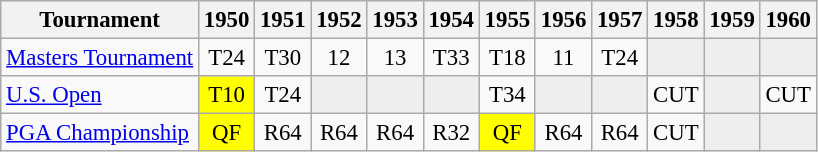<table class="wikitable" style="font-size:95%;text-align:center;">
<tr>
<th>Tournament</th>
<th>1950</th>
<th>1951</th>
<th>1952</th>
<th>1953</th>
<th>1954</th>
<th>1955</th>
<th>1956</th>
<th>1957</th>
<th>1958</th>
<th>1959</th>
<th>1960</th>
</tr>
<tr>
<td align=left><a href='#'>Masters Tournament</a></td>
<td>T24</td>
<td>T30</td>
<td>12</td>
<td>13</td>
<td>T33</td>
<td>T18</td>
<td>11</td>
<td>T24</td>
<td style="background:#eeeeee;"></td>
<td style="background:#eeeeee;"></td>
<td style="background:#eeeeee;"></td>
</tr>
<tr>
<td align=left><a href='#'>U.S. Open</a></td>
<td style="background:yellow;">T10</td>
<td>T24</td>
<td style="background:#eeeeee;"></td>
<td style="background:#eeeeee;"></td>
<td style="background:#eeeeee;"></td>
<td>T34</td>
<td style="background:#eeeeee;"></td>
<td style="background:#eeeeee;"></td>
<td>CUT</td>
<td style="background:#eeeeee;"></td>
<td>CUT</td>
</tr>
<tr>
<td align=left><a href='#'>PGA Championship</a></td>
<td style="background:yellow;">QF</td>
<td>R64</td>
<td>R64</td>
<td>R64</td>
<td>R32</td>
<td style="background:yellow;">QF</td>
<td>R64</td>
<td>R64</td>
<td>CUT</td>
<td style="background:#eeeeee;"></td>
<td style="background:#eeeeee;"></td>
</tr>
</table>
